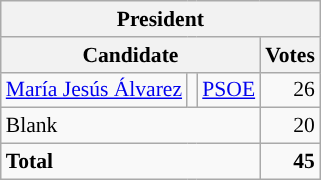<table class="wikitable" style="font-size:90%; text-align:right;">
<tr>
<th colspan="4">President</th>
</tr>
<tr>
<th colspan="3" valign="bottom">Candidate</th>
<th>Votes</th>
</tr>
<tr>
<td align="left"><a href='#'>María Jesús Álvarez</a></td>
<td style="background:"></td>
<td align="left"><a href='#'>PSOE</a></td>
<td>26</td>
</tr>
<tr>
<td colspan="3" align="left">Blank</td>
<td>20</td>
</tr>
<tr style="font-weight:bold">
<td colspan="3" align="left">Total</td>
<td>45</td>
</tr>
</table>
